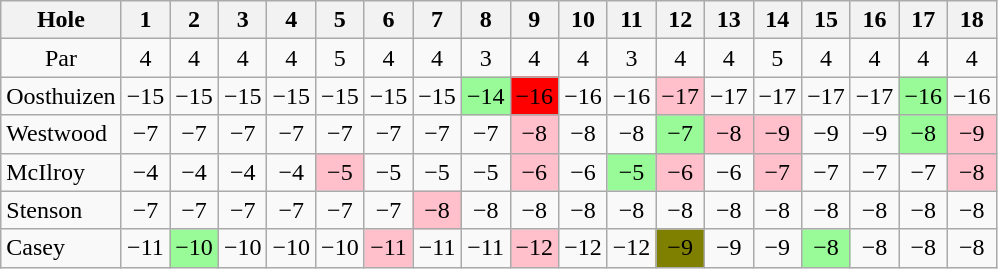<table class="wikitable" style="text-align:center">
<tr>
<th>Hole</th>
<th>1</th>
<th>2</th>
<th>3</th>
<th>4</th>
<th>5</th>
<th>6</th>
<th>7</th>
<th>8</th>
<th>9</th>
<th>10</th>
<th>11</th>
<th>12</th>
<th>13</th>
<th>14</th>
<th>15</th>
<th>16</th>
<th>17</th>
<th>18</th>
</tr>
<tr>
<td>Par</td>
<td>4</td>
<td>4</td>
<td>4</td>
<td>4</td>
<td>5</td>
<td>4</td>
<td>4</td>
<td>3</td>
<td>4</td>
<td>4</td>
<td>3</td>
<td>4</td>
<td>4</td>
<td>5</td>
<td>4</td>
<td>4</td>
<td>4</td>
<td>4</td>
</tr>
<tr>
<td align=left> Oosthuizen</td>
<td>−15</td>
<td>−15</td>
<td>−15</td>
<td>−15</td>
<td>−15</td>
<td>−15</td>
<td>−15</td>
<td style="background: PaleGreen;">−14</td>
<td style="background: Red;">−16</td>
<td>−16</td>
<td>−16</td>
<td style="background: Pink;">−17</td>
<td>−17</td>
<td>−17</td>
<td>−17</td>
<td>−17</td>
<td style="background: PaleGreen;">−16</td>
<td>−16</td>
</tr>
<tr>
<td align=left> Westwood</td>
<td>−7</td>
<td>−7</td>
<td>−7</td>
<td>−7</td>
<td>−7</td>
<td>−7</td>
<td>−7</td>
<td>−7</td>
<td style="background: Pink;">−8</td>
<td>−8</td>
<td>−8</td>
<td style="background: PaleGreen;">−7</td>
<td style="background: Pink;">−8</td>
<td style="background: Pink;">−9</td>
<td>−9</td>
<td>−9</td>
<td style="background: PaleGreen;">−8</td>
<td style="background: Pink;">−9</td>
</tr>
<tr>
<td align=left> McIlroy</td>
<td>−4</td>
<td>−4</td>
<td>−4</td>
<td>−4</td>
<td style="background: Pink;">−5</td>
<td>−5</td>
<td>−5</td>
<td>−5</td>
<td style="background: Pink;">−6</td>
<td>−6</td>
<td style="background: PaleGreen;">−5</td>
<td style="background: Pink;">−6</td>
<td>−6</td>
<td style="background: Pink;">−7</td>
<td>−7</td>
<td>−7</td>
<td>−7</td>
<td style="background: Pink;">−8</td>
</tr>
<tr>
<td align=left> Stenson</td>
<td>−7</td>
<td>−7</td>
<td>−7</td>
<td>−7</td>
<td>−7</td>
<td>−7</td>
<td style="background: Pink;">−8</td>
<td>−8</td>
<td>−8</td>
<td>−8</td>
<td>−8</td>
<td>−8</td>
<td>−8</td>
<td>−8</td>
<td>−8</td>
<td>−8</td>
<td>−8</td>
<td>−8</td>
</tr>
<tr>
<td align=left> Casey</td>
<td>−11</td>
<td style="background: PaleGreen;">−10</td>
<td>−10</td>
<td>−10</td>
<td>−10</td>
<td style="background: Pink;">−11</td>
<td>−11</td>
<td>−11</td>
<td style="background: Pink;">−12</td>
<td>−12</td>
<td>−12</td>
<td style="background: Olive;">−9</td>
<td>−9</td>
<td>−9</td>
<td style="background: PaleGreen;">−8</td>
<td>−8</td>
<td>−8</td>
<td>−8</td>
</tr>
</table>
